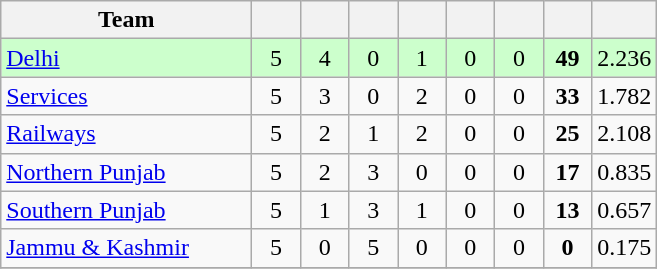<table class="wikitable" style="text-align:center">
<tr>
<th style="width:160px">Team</th>
<th style="width:25px"></th>
<th style="width:25px"></th>
<th style="width:25px"></th>
<th style="width:25px"></th>
<th style="width:25px"></th>
<th style="width:25px"></th>
<th style="width:25px"></th>
<th style="width:25px;"></th>
</tr>
<tr style="background:#cfc;">
<td style="text-align:left"><a href='#'>Delhi</a></td>
<td>5</td>
<td>4</td>
<td>0</td>
<td>1</td>
<td>0</td>
<td>0</td>
<td><strong>49</strong></td>
<td>2.236</td>
</tr>
<tr>
<td style="text-align:left"><a href='#'>Services</a></td>
<td>5</td>
<td>3</td>
<td>0</td>
<td>2</td>
<td>0</td>
<td>0</td>
<td><strong>33</strong></td>
<td>1.782</td>
</tr>
<tr>
<td style="text-align:left"><a href='#'>Railways</a></td>
<td>5</td>
<td>2</td>
<td>1</td>
<td>2</td>
<td>0</td>
<td>0</td>
<td><strong>25</strong></td>
<td>2.108</td>
</tr>
<tr>
<td style="text-align:left"><a href='#'>Northern Punjab</a></td>
<td>5</td>
<td>2</td>
<td>3</td>
<td>0</td>
<td>0</td>
<td>0</td>
<td><strong>17</strong></td>
<td>0.835</td>
</tr>
<tr>
<td style="text-align:left"><a href='#'>Southern Punjab</a></td>
<td>5</td>
<td>1</td>
<td>3</td>
<td>1</td>
<td>0</td>
<td>0</td>
<td><strong>13</strong></td>
<td>0.657</td>
</tr>
<tr>
<td style="text-align:left"><a href='#'>Jammu & Kashmir</a></td>
<td>5</td>
<td>0</td>
<td>5</td>
<td>0</td>
<td>0</td>
<td>0</td>
<td><strong>0</strong></td>
<td>0.175</td>
</tr>
<tr>
</tr>
</table>
